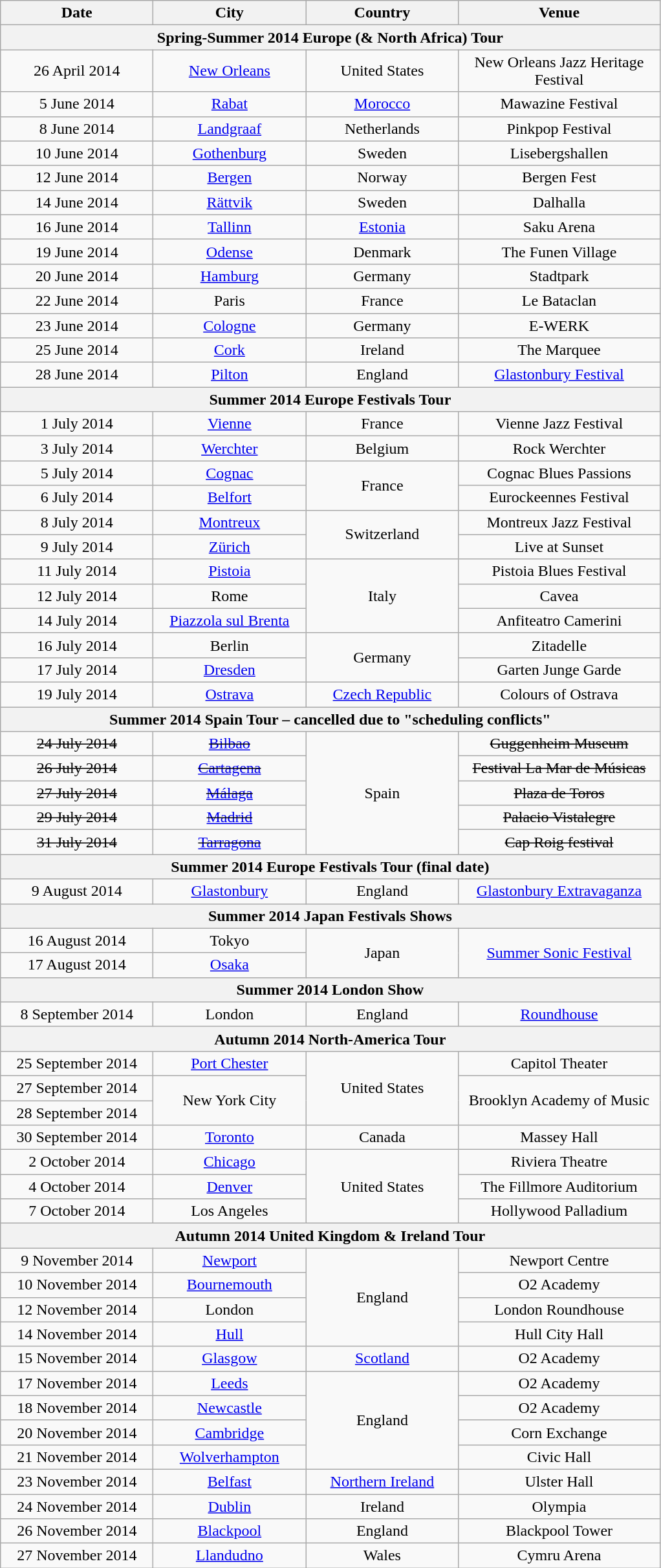<table class="wikitable" style="text-align:center;">
<tr>
<th style="width:150px;">Date</th>
<th style="width:150px;">City</th>
<th style="width:150px;">Country</th>
<th style="width:200px;">Venue</th>
</tr>
<tr>
<th colspan="4">Spring-Summer 2014 Europe (& North Africa) Tour</th>
</tr>
<tr>
<td>26 April 2014</td>
<td><a href='#'>New Orleans</a></td>
<td>United States</td>
<td>New Orleans Jazz Heritage Festival</td>
</tr>
<tr>
<td>5 June 2014</td>
<td><a href='#'>Rabat</a></td>
<td><a href='#'>Morocco</a></td>
<td>Mawazine Festival</td>
</tr>
<tr>
<td>8 June 2014</td>
<td><a href='#'>Landgraaf</a></td>
<td>Netherlands</td>
<td>Pinkpop Festival</td>
</tr>
<tr>
<td>10 June 2014</td>
<td><a href='#'>Gothenburg</a></td>
<td>Sweden</td>
<td>Lisebergshallen</td>
</tr>
<tr>
<td>12 June 2014</td>
<td><a href='#'>Bergen</a></td>
<td>Norway</td>
<td>Bergen Fest</td>
</tr>
<tr>
<td>14 June 2014</td>
<td><a href='#'>Rättvik</a></td>
<td>Sweden</td>
<td>Dalhalla</td>
</tr>
<tr>
<td>16 June 2014</td>
<td><a href='#'>Tallinn</a></td>
<td><a href='#'>Estonia</a></td>
<td>Saku Arena</td>
</tr>
<tr>
<td>19 June 2014</td>
<td><a href='#'>Odense</a></td>
<td>Denmark</td>
<td>The Funen Village</td>
</tr>
<tr>
<td>20 June 2014</td>
<td><a href='#'>Hamburg</a></td>
<td>Germany</td>
<td>Stadtpark</td>
</tr>
<tr>
<td>22 June 2014</td>
<td>Paris</td>
<td>France</td>
<td>Le Bataclan</td>
</tr>
<tr>
<td>23 June 2014</td>
<td><a href='#'>Cologne</a></td>
<td>Germany</td>
<td>E-WERK</td>
</tr>
<tr>
<td>25 June 2014</td>
<td><a href='#'>Cork</a></td>
<td>Ireland</td>
<td>The Marquee</td>
</tr>
<tr>
<td>28 June 2014</td>
<td><a href='#'>Pilton</a></td>
<td>England</td>
<td><a href='#'>Glastonbury Festival</a></td>
</tr>
<tr>
<th colspan="4">Summer 2014 Europe Festivals Tour</th>
</tr>
<tr>
<td>1 July 2014</td>
<td><a href='#'>Vienne</a></td>
<td>France</td>
<td>Vienne Jazz Festival</td>
</tr>
<tr>
<td>3 July 2014</td>
<td><a href='#'>Werchter</a></td>
<td>Belgium</td>
<td>Rock Werchter</td>
</tr>
<tr>
<td>5 July 2014</td>
<td><a href='#'>Cognac</a></td>
<td rowspan="2">France</td>
<td>Cognac Blues Passions</td>
</tr>
<tr>
<td>6 July 2014</td>
<td><a href='#'>Belfort</a></td>
<td>Eurockeennes Festival</td>
</tr>
<tr>
<td>8 July 2014</td>
<td><a href='#'>Montreux</a></td>
<td rowspan="2">Switzerland</td>
<td>Montreux Jazz Festival</td>
</tr>
<tr>
<td>9 July 2014</td>
<td><a href='#'>Zürich</a></td>
<td>Live at Sunset</td>
</tr>
<tr>
<td>11 July 2014</td>
<td><a href='#'>Pistoia</a></td>
<td rowspan="3">Italy</td>
<td>Pistoia Blues Festival</td>
</tr>
<tr>
<td>12 July 2014</td>
<td>Rome</td>
<td>Cavea</td>
</tr>
<tr>
<td>14 July 2014</td>
<td><a href='#'>Piazzola sul Brenta</a></td>
<td>Anfiteatro Camerini</td>
</tr>
<tr>
<td>16 July 2014</td>
<td>Berlin</td>
<td rowspan="2">Germany</td>
<td>Zitadelle</td>
</tr>
<tr>
<td>17 July 2014</td>
<td><a href='#'>Dresden</a></td>
<td>Garten Junge Garde</td>
</tr>
<tr>
<td>19 July 2014</td>
<td><a href='#'>Ostrava</a></td>
<td><a href='#'>Czech Republic</a></td>
<td>Colours of Ostrava</td>
</tr>
<tr>
<th colspan="4">Summer 2014 Spain Tour – cancelled due to "scheduling conflicts"</th>
</tr>
<tr>
<td><s>24 July 2014</s></td>
<td><s><a href='#'>Bilbao</a></s></td>
<td rowspan="5">Spain</td>
<td><s>Guggenheim Museum</s></td>
</tr>
<tr>
<td><s>26 July 2014</s></td>
<td><s><a href='#'>Cartagena</a></s></td>
<td><s>Festival La Mar de Músicas</s></td>
</tr>
<tr>
<td><s>27 July 2014</s></td>
<td><s><a href='#'>Málaga</a></s></td>
<td><s>Plaza de Toros</s></td>
</tr>
<tr>
<td><s>29 July 2014</s></td>
<td><s><a href='#'>Madrid</a></s></td>
<td><s>Palacio Vistalegre</s></td>
</tr>
<tr>
<td><s>31 July 2014</s></td>
<td><s><a href='#'>Tarragona</a></s></td>
<td><s>Cap Roig festival</s></td>
</tr>
<tr>
<th colspan="4">Summer 2014 Europe Festivals Tour (final date)</th>
</tr>
<tr>
<td>9 August 2014</td>
<td><a href='#'>Glastonbury</a></td>
<td>England</td>
<td><a href='#'>Glastonbury Extravaganza</a></td>
</tr>
<tr>
<th colspan="4">Summer 2014 Japan Festivals Shows</th>
</tr>
<tr>
<td>16 August 2014</td>
<td>Tokyo</td>
<td rowspan="2">Japan</td>
<td rowspan="2"><a href='#'>Summer Sonic Festival</a></td>
</tr>
<tr>
<td>17 August 2014</td>
<td><a href='#'>Osaka</a></td>
</tr>
<tr>
<th colspan="4">Summer 2014 London Show</th>
</tr>
<tr>
<td>8 September 2014</td>
<td>London</td>
<td>England</td>
<td><a href='#'>Roundhouse</a></td>
</tr>
<tr>
<th colspan="4">Autumn 2014 North-America Tour</th>
</tr>
<tr>
<td>25 September 2014</td>
<td><a href='#'>Port Chester</a></td>
<td rowspan="3">United States</td>
<td>Capitol Theater</td>
</tr>
<tr>
<td>27 September 2014</td>
<td rowspan="2">New York City</td>
<td rowspan="2">Brooklyn Academy of Music</td>
</tr>
<tr>
<td>28 September 2014</td>
</tr>
<tr>
<td>30 September 2014</td>
<td><a href='#'>Toronto</a></td>
<td>Canada</td>
<td>Massey Hall</td>
</tr>
<tr>
<td>2 October 2014</td>
<td><a href='#'>Chicago</a></td>
<td rowspan="3">United States</td>
<td>Riviera Theatre</td>
</tr>
<tr>
<td>4 October 2014</td>
<td><a href='#'>Denver</a></td>
<td>The Fillmore Auditorium</td>
</tr>
<tr>
<td>7 October 2014</td>
<td>Los Angeles</td>
<td>Hollywood Palladium</td>
</tr>
<tr>
<th colspan="4">Autumn 2014 United Kingdom & Ireland Tour</th>
</tr>
<tr>
<td>9 November 2014</td>
<td><a href='#'>Newport</a></td>
<td rowspan="4">England</td>
<td>Newport Centre</td>
</tr>
<tr>
<td>10 November 2014</td>
<td><a href='#'>Bournemouth</a></td>
<td>O2 Academy</td>
</tr>
<tr>
<td>12 November 2014</td>
<td>London</td>
<td>London Roundhouse</td>
</tr>
<tr>
<td>14 November 2014</td>
<td><a href='#'>Hull</a></td>
<td>Hull City Hall</td>
</tr>
<tr>
<td>15 November 2014</td>
<td><a href='#'>Glasgow</a></td>
<td><a href='#'>Scotland</a></td>
<td>O2 Academy</td>
</tr>
<tr>
<td>17 November 2014</td>
<td><a href='#'>Leeds</a></td>
<td rowspan="4">England</td>
<td>O2 Academy</td>
</tr>
<tr>
<td>18 November 2014</td>
<td><a href='#'>Newcastle</a></td>
<td>O2 Academy</td>
</tr>
<tr>
<td>20 November 2014</td>
<td><a href='#'>Cambridge</a></td>
<td>Corn Exchange</td>
</tr>
<tr>
<td>21 November 2014</td>
<td><a href='#'>Wolverhampton</a></td>
<td>Civic Hall</td>
</tr>
<tr>
<td>23 November 2014</td>
<td><a href='#'>Belfast</a></td>
<td><a href='#'>Northern Ireland</a></td>
<td>Ulster Hall</td>
</tr>
<tr>
<td>24 November 2014</td>
<td><a href='#'>Dublin</a></td>
<td>Ireland</td>
<td>Olympia</td>
</tr>
<tr>
<td>26 November 2014</td>
<td><a href='#'>Blackpool</a></td>
<td>England</td>
<td>Blackpool Tower</td>
</tr>
<tr>
<td>27 November 2014</td>
<td><a href='#'>Llandudno</a></td>
<td>Wales</td>
<td>Cymru Arena</td>
</tr>
</table>
